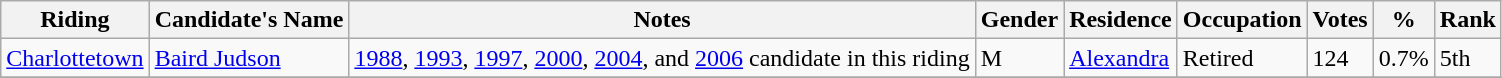<table class="wikitable">
<tr>
<th>Riding</th>
<th>Candidate's Name</th>
<th>Notes</th>
<th>Gender</th>
<th>Residence</th>
<th>Occupation</th>
<th>Votes</th>
<th>%</th>
<th>Rank</th>
</tr>
<tr>
<td><a href='#'>Charlottetown</a></td>
<td><a href='#'>Baird Judson</a></td>
<td><a href='#'>1988</a>, <a href='#'>1993</a>, <a href='#'>1997</a>, <a href='#'>2000</a>, <a href='#'>2004</a>, and <a href='#'>2006</a> candidate in this riding</td>
<td>M</td>
<td><a href='#'>Alexandra</a></td>
<td>Retired</td>
<td>124</td>
<td>0.7%</td>
<td>5th</td>
</tr>
<tr>
</tr>
</table>
